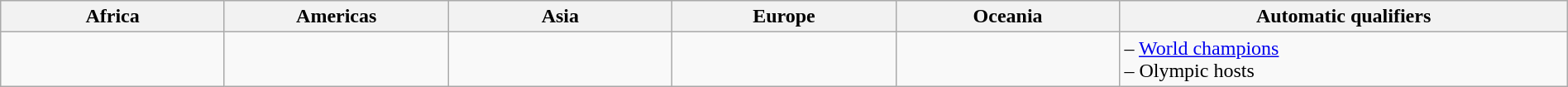<table class=wikitable width=100% valign=top>
<tr>
<th width=13%>Africa</th>
<th width=13%>Americas</th>
<th width=13%>Asia</th>
<th width=13%>Europe</th>
<th width=13%>Oceania</th>
<th width=26%>Automatic qualifiers</th>
</tr>
<tr valign=top>
<td></td>
<td><br></td>
<td><br><br></td>
<td><br><br></td>
<td></td>
<td> – <a href='#'>World champions</a><br> – Olympic hosts</td>
</tr>
</table>
